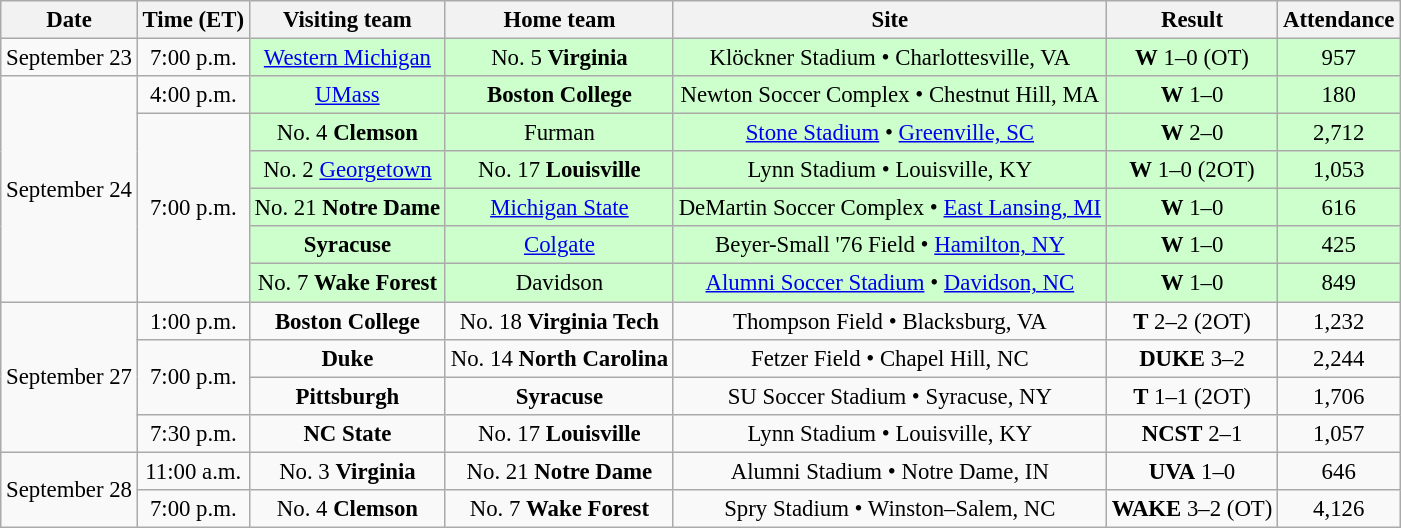<table class="wikitable" style="font-size:95%; text-align: center;">
<tr>
<th>Date</th>
<th>Time (ET)</th>
<th>Visiting team</th>
<th>Home team</th>
<th>Site</th>
<th>Result</th>
<th>Attendance</th>
</tr>
<tr>
<td>September 23</td>
<td>7:00 p.m.</td>
<td style="background:#cfc;"><a href='#'>Western Michigan</a></td>
<td style="background:#cfc;">No. 5 <strong>Virginia</strong></td>
<td style="background:#cfc;">Klöckner Stadium • Charlottesville, VA</td>
<td style="background:#cfc;"><strong>W</strong> 1–0 (OT)</td>
<td style="background:#cfc;">957</td>
</tr>
<tr>
<td rowspan=6>September 24</td>
<td>4:00 p.m.</td>
<td style="background:#cfc;"><a href='#'>UMass</a></td>
<td style="background:#cfc;"><strong>Boston College</strong></td>
<td style="background:#cfc;">Newton Soccer Complex • Chestnut Hill, MA</td>
<td style="background:#cfc;"><strong>W</strong> 1–0</td>
<td style="background:#cfc;">180</td>
</tr>
<tr>
<td rowspan=5>7:00 p.m.</td>
<td style="background:#cfc;">No. 4 <strong>Clemson</strong></td>
<td style="background:#cfc;">Furman</td>
<td style="background:#cfc;"><a href='#'>Stone Stadium</a> • <a href='#'>Greenville, SC</a></td>
<td style="background:#cfc;"><strong>W</strong> 2–0</td>
<td style="background:#cfc;">2,712</td>
</tr>
<tr>
<td style="background:#cfc;">No. 2 <a href='#'>Georgetown</a></td>
<td style="background:#cfc;">No. 17 <strong>Louisville</strong></td>
<td style="background:#cfc;">Lynn Stadium • Louisville, KY</td>
<td style="background:#cfc;"><strong>W</strong> 1–0 (2OT)</td>
<td style="background:#cfc;">1,053</td>
</tr>
<tr>
<td style="background:#cfc;">No. 21 <strong>Notre Dame</strong></td>
<td style="background:#cfc;"><a href='#'>Michigan State</a></td>
<td style="background:#cfc;">DeMartin Soccer Complex • <a href='#'>East Lansing, MI</a></td>
<td style="background:#cfc;"><strong>W</strong> 1–0</td>
<td style="background:#cfc;">616</td>
</tr>
<tr>
<td style="background:#cfc;"><strong>Syracuse</strong></td>
<td style="background:#cfc;"><a href='#'>Colgate</a></td>
<td style="background:#cfc;">Beyer-Small '76 Field • <a href='#'>Hamilton, NY</a></td>
<td style="background:#cfc;"><strong>W</strong> 1–0</td>
<td style="background:#cfc;">425</td>
</tr>
<tr>
<td style="background:#cfc;">No. 7 <strong>Wake Forest</strong></td>
<td style="background:#cfc;">Davidson</td>
<td style="background:#cfc;"><a href='#'>Alumni Soccer Stadium</a> • <a href='#'>Davidson, NC</a></td>
<td style="background:#cfc;"><strong>W</strong> 1–0</td>
<td style="background:#cfc;">849</td>
</tr>
<tr>
<td rowspan=4>September 27</td>
<td>1:00 p.m.</td>
<td><strong>Boston College</strong></td>
<td>No. 18 <strong>Virginia Tech</strong></td>
<td>Thompson Field • Blacksburg, VA</td>
<td><strong>T</strong> 2–2 (2OT)</td>
<td>1,232</td>
</tr>
<tr>
<td rowspan=2>7:00 p.m.</td>
<td><strong>Duke</strong></td>
<td>No. 14 <strong>North Carolina</strong></td>
<td>Fetzer Field • Chapel Hill, NC</td>
<td><strong>DUKE</strong> 3–2</td>
<td>2,244</td>
</tr>
<tr>
<td><strong>Pittsburgh</strong></td>
<td><strong>Syracuse</strong></td>
<td>SU Soccer Stadium • Syracuse, NY</td>
<td><strong>T</strong> 1–1 (2OT)</td>
<td>1,706</td>
</tr>
<tr>
<td>7:30 p.m.</td>
<td><strong>NC State</strong></td>
<td>No. 17 <strong>Louisville</strong></td>
<td>Lynn Stadium • Louisville, KY</td>
<td><strong>NCST</strong> 2–1</td>
<td>1,057</td>
</tr>
<tr>
<td rowspan=2>September 28</td>
<td>11:00 a.m.</td>
<td>No. 3 <strong>Virginia</strong></td>
<td>No. 21 <strong>Notre Dame</strong></td>
<td>Alumni Stadium • Notre Dame, IN</td>
<td><strong>UVA</strong> 1–0</td>
<td>646</td>
</tr>
<tr>
<td>7:00 p.m.</td>
<td>No. 4 <strong>Clemson</strong></td>
<td>No. 7 <strong>Wake Forest</strong></td>
<td>Spry Stadium • Winston–Salem, NC</td>
<td><strong>WAKE</strong> 3–2 (OT)</td>
<td>4,126</td>
</tr>
</table>
